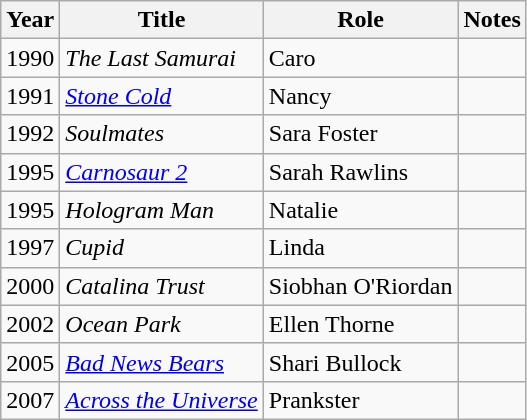<table class="wikitable sortable">
<tr>
<th>Year</th>
<th>Title</th>
<th>Role</th>
<th>Notes</th>
</tr>
<tr>
<td>1990</td>
<td><em>The Last Samurai</em></td>
<td>Caro</td>
<td></td>
</tr>
<tr>
<td>1991</td>
<td><a href='#'><em>Stone Cold</em></a></td>
<td>Nancy</td>
<td></td>
</tr>
<tr>
<td>1992</td>
<td><em>Soulmates</em></td>
<td>Sara Foster</td>
<td></td>
</tr>
<tr>
<td>1995</td>
<td><em><a href='#'>Carnosaur 2</a></em></td>
<td>Sarah Rawlins</td>
<td></td>
</tr>
<tr>
<td>1995</td>
<td><em>Hologram Man</em></td>
<td>Natalie</td>
<td></td>
</tr>
<tr>
<td>1997</td>
<td><em>Cupid</em></td>
<td>Linda</td>
<td></td>
</tr>
<tr>
<td>2000</td>
<td><em>Catalina Trust</em></td>
<td>Siobhan O'Riordan</td>
<td></td>
</tr>
<tr>
<td>2002</td>
<td><em>Ocean Park</em></td>
<td>Ellen Thorne</td>
<td></td>
</tr>
<tr>
<td>2005</td>
<td><em><a href='#'>Bad News Bears</a></em></td>
<td>Shari Bullock</td>
<td></td>
</tr>
<tr>
<td>2007</td>
<td><a href='#'><em>Across the Universe</em></a></td>
<td>Prankster</td>
<td></td>
</tr>
</table>
